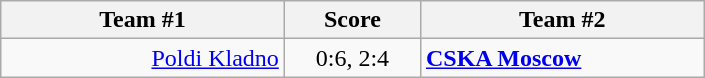<table class="wikitable" style="text-align: center;">
<tr>
<th width=25%>Team #1</th>
<th width=12%>Score</th>
<th width=25%>Team #2</th>
</tr>
<tr>
<td style="text-align: right;"><a href='#'>Poldi Kladno</a> </td>
<td>0:6, 2:4</td>
<td style="text-align: left;"> <strong><a href='#'>CSKA Moscow</a></strong></td>
</tr>
</table>
